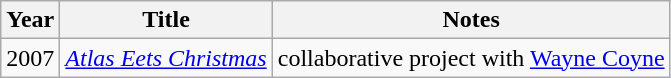<table class="wikitable">
<tr>
<th>Year</th>
<th>Title</th>
<th>Notes</th>
</tr>
<tr>
<td>2007</td>
<td><em><a href='#'>Atlas Eets Christmas</a></em></td>
<td>collaborative project with <a href='#'>Wayne Coyne</a></td>
</tr>
</table>
